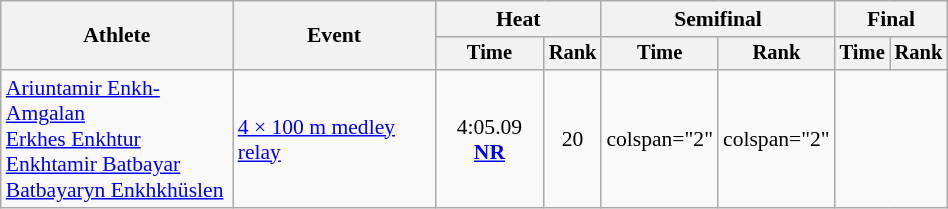<table class="wikitable" style="text-align:center; font-size:90%; width:50%;">
<tr>
<th rowspan="2">Athlete</th>
<th rowspan="2">Event</th>
<th colspan="2">Heat</th>
<th colspan="2">Semifinal</th>
<th colspan="2">Final</th>
</tr>
<tr style="font-size:95%">
<th>Time</th>
<th>Rank</th>
<th>Time</th>
<th>Rank</th>
<th>Time</th>
<th>Rank</th>
</tr>
<tr>
<td align=left><a href='#'>Ariuntamir Enkh-Amgalan</a> <br><a href='#'>Erkhes Enkhtur</a> <br><a href='#'>Enkhtamir Batbayar</a><br><a href='#'>Batbayaryn Enkhkhüslen</a></td>
<td align=left><a href='#'>4 × 100 m medley relay</a></td>
<td>4:05.09 <strong><a href='#'>NR</a></strong></td>
<td>20</td>
<td>colspan="2" </td>
<td>colspan="2" </td>
</tr>
</table>
